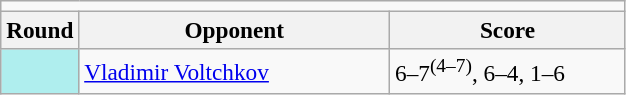<table class="wikitable" style="font-size:97%">
<tr>
<td colspan="3"></td>
</tr>
<tr>
<th>Round</th>
<th style="width:200px">Opponent</th>
<th width="150">Score</th>
</tr>
<tr>
<td bgcolor="afeeee"></td>
<td> <a href='#'>Vladimir Voltchkov</a></td>
<td>6–7<sup>(4–7)</sup>, 6–4, 1–6</td>
</tr>
</table>
